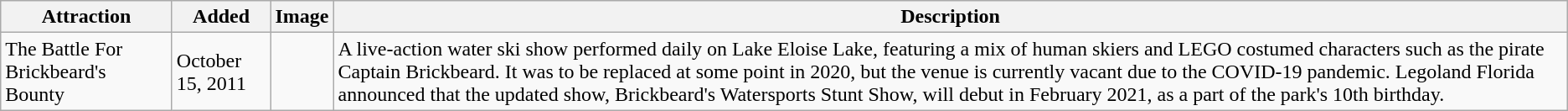<table class="wikitable sortable">
<tr>
<th scope="col">Attraction</th>
<th scope="col">Added</th>
<th scope="col" class="unsortable">Image</th>
<th scope="col" class="unsortable">Description</th>
</tr>
<tr>
<td>The Battle For Brickbeard's Bounty</td>
<td>October 15, 2011</td>
<td></td>
<td>A live-action water ski show performed daily on Lake Eloise Lake, featuring a mix of human skiers and LEGO costumed characters such as the pirate Captain Brickbeard. It was to be replaced at some point in 2020, but the venue is currently vacant due to the COVID-19 pandemic. Legoland Florida announced that the updated show, Brickbeard's Watersports Stunt Show, will debut in February 2021, as a part of the park's 10th birthday.</td>
</tr>
</table>
